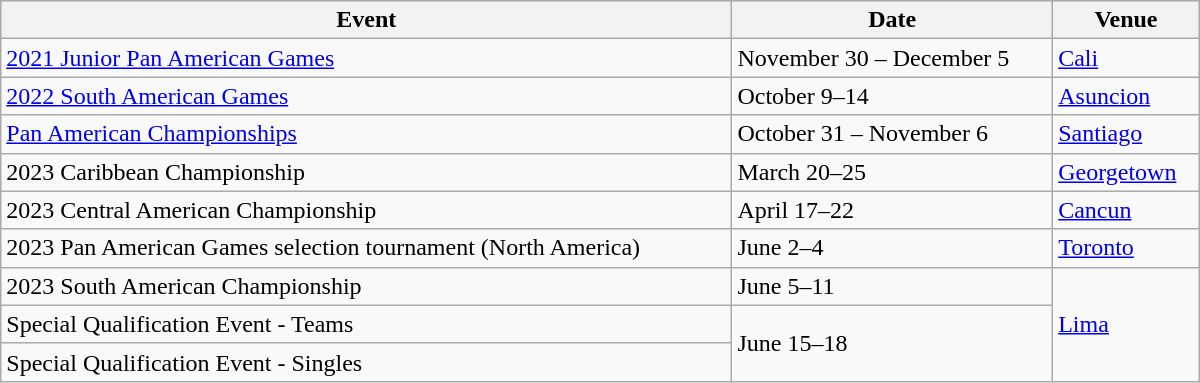<table class="wikitable" width=800>
<tr>
<th>Event</th>
<th>Date</th>
<th>Venue</th>
</tr>
<tr>
<td><a href='#'>2021 Junior Pan American Games</a></td>
<td>November 30 – December 5</td>
<td> <a href='#'>Cali</a></td>
</tr>
<tr>
<td><a href='#'>2022 South American Games</a></td>
<td>October 9–14</td>
<td> <a href='#'>Asuncion</a></td>
</tr>
<tr>
<td><a href='#'>Pan American Championships</a></td>
<td>October 31 – November 6</td>
<td> <a href='#'>Santiago</a></td>
</tr>
<tr>
<td>2023 Caribbean Championship</td>
<td>March 20–25</td>
<td> <a href='#'>Georgetown</a></td>
</tr>
<tr>
<td>2023 Central American Championship</td>
<td>April 17–22</td>
<td> <a href='#'>Cancun</a></td>
</tr>
<tr>
<td>2023 Pan American Games selection tournament (North America)</td>
<td>June 2–4</td>
<td> <a href='#'>Toronto</a></td>
</tr>
<tr>
<td>2023 South American Championship</td>
<td>June 5–11</td>
<td rowspan=3> <a href='#'>Lima</a></td>
</tr>
<tr>
<td>Special Qualification Event - Teams</td>
<td rowspan=2>June 15–18</td>
</tr>
<tr>
<td>Special Qualification Event - Singles</td>
</tr>
</table>
